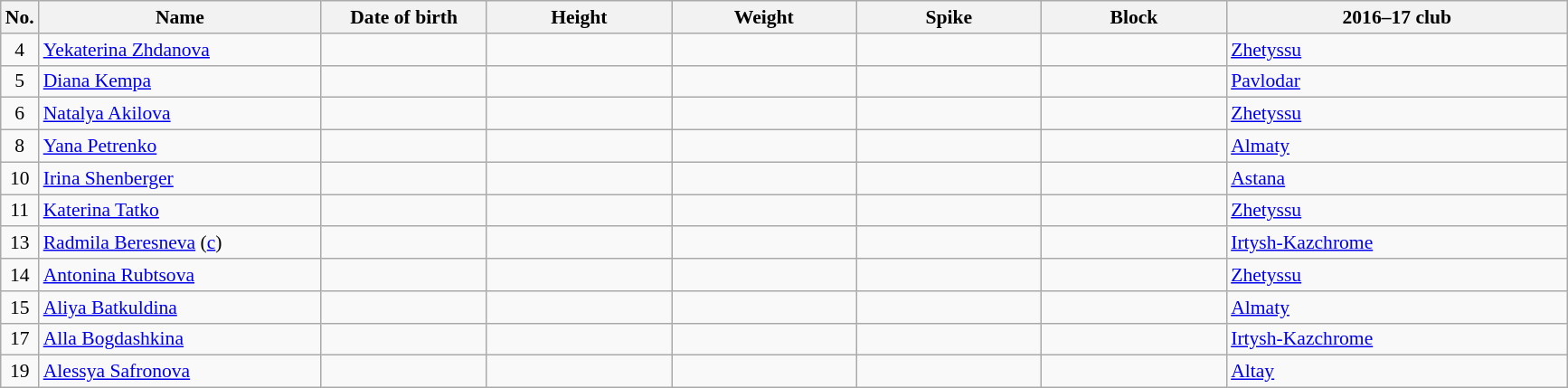<table class="wikitable sortable" style="font-size:90%; text-align:center;">
<tr>
<th>No.</th>
<th style="width:14em">Name</th>
<th style="width:8em">Date of birth</th>
<th style="width:9em">Height</th>
<th style="width:9em">Weight</th>
<th style="width:9em">Spike</th>
<th style="width:9em">Block</th>
<th style="width:17em">2016–17 club</th>
</tr>
<tr>
<td>4</td>
<td align=left><a href='#'>Yekaterina Zhdanova</a></td>
<td align=right></td>
<td></td>
<td></td>
<td></td>
<td></td>
<td align=left> <a href='#'>Zhetyssu</a></td>
</tr>
<tr>
<td>5</td>
<td align=left><a href='#'>Diana Kempa</a></td>
<td align=right></td>
<td></td>
<td></td>
<td></td>
<td></td>
<td align=left> <a href='#'>Pavlodar</a></td>
</tr>
<tr>
<td>6</td>
<td align=left><a href='#'>Natalya Akilova</a></td>
<td align=right></td>
<td></td>
<td></td>
<td></td>
<td></td>
<td align=left> <a href='#'>Zhetyssu</a></td>
</tr>
<tr>
<td>8</td>
<td align=left><a href='#'>Yana Petrenko</a></td>
<td align=right></td>
<td></td>
<td></td>
<td></td>
<td></td>
<td align=left> <a href='#'>Almaty</a></td>
</tr>
<tr>
<td>10</td>
<td align=left><a href='#'>Irina Shenberger</a></td>
<td align=right></td>
<td></td>
<td></td>
<td></td>
<td></td>
<td align=left> <a href='#'>Astana</a></td>
</tr>
<tr>
<td>11</td>
<td align=left><a href='#'>Katerina Tatko</a></td>
<td align=right></td>
<td></td>
<td></td>
<td></td>
<td></td>
<td align=left> <a href='#'>Zhetyssu</a></td>
</tr>
<tr>
<td>13</td>
<td align=left><a href='#'>Radmila Beresneva</a> (<a href='#'>c</a>)</td>
<td align="right"></td>
<td></td>
<td></td>
<td></td>
<td></td>
<td align=left> <a href='#'>Irtysh-Kazchrome</a></td>
</tr>
<tr>
<td>14</td>
<td align=left><a href='#'>Antonina Rubtsova</a></td>
<td align=right></td>
<td></td>
<td></td>
<td></td>
<td></td>
<td align=left> <a href='#'>Zhetyssu</a></td>
</tr>
<tr>
<td>15</td>
<td align=left><a href='#'>Aliya Batkuldina</a></td>
<td align=right></td>
<td></td>
<td></td>
<td></td>
<td></td>
<td align=left> <a href='#'>Almaty</a></td>
</tr>
<tr>
<td>17</td>
<td align=left><a href='#'>Alla Bogdashkina</a></td>
<td align=right></td>
<td></td>
<td></td>
<td></td>
<td></td>
<td align=left> <a href='#'>Irtysh-Kazchrome</a></td>
</tr>
<tr>
<td>19</td>
<td align=left><a href='#'>Alessya Safronova</a></td>
<td align=right></td>
<td></td>
<td></td>
<td></td>
<td></td>
<td align=left> <a href='#'>Altay</a></td>
</tr>
</table>
